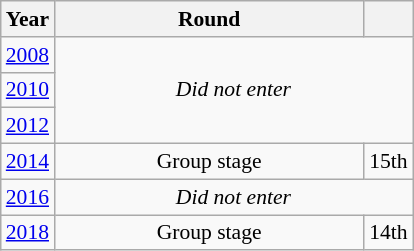<table class="wikitable" style="text-align: center; font-size:90%">
<tr>
<th>Year</th>
<th style="width:200px">Round</th>
<th></th>
</tr>
<tr>
<td><a href='#'>2008</a></td>
<td colspan="2" rowspan="3"><em>Did not enter</em></td>
</tr>
<tr>
<td><a href='#'>2010</a></td>
</tr>
<tr>
<td><a href='#'>2012</a></td>
</tr>
<tr>
<td><a href='#'>2014</a></td>
<td>Group stage</td>
<td>15th</td>
</tr>
<tr>
<td><a href='#'>2016</a></td>
<td colspan="2"><em>Did not enter</em></td>
</tr>
<tr>
<td><a href='#'>2018</a></td>
<td>Group stage</td>
<td>14th</td>
</tr>
</table>
